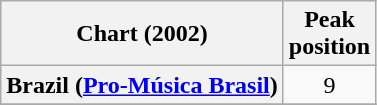<table class="wikitable sortable plainrowheaders" style="text-align:center">
<tr>
<th>Chart (2002)</th>
<th>Peak<br>position</th>
</tr>
<tr>
<th scope="row">Brazil (<a href='#'>Pro-Música Brasil</a>)</th>
<td>9</td>
</tr>
<tr>
</tr>
</table>
